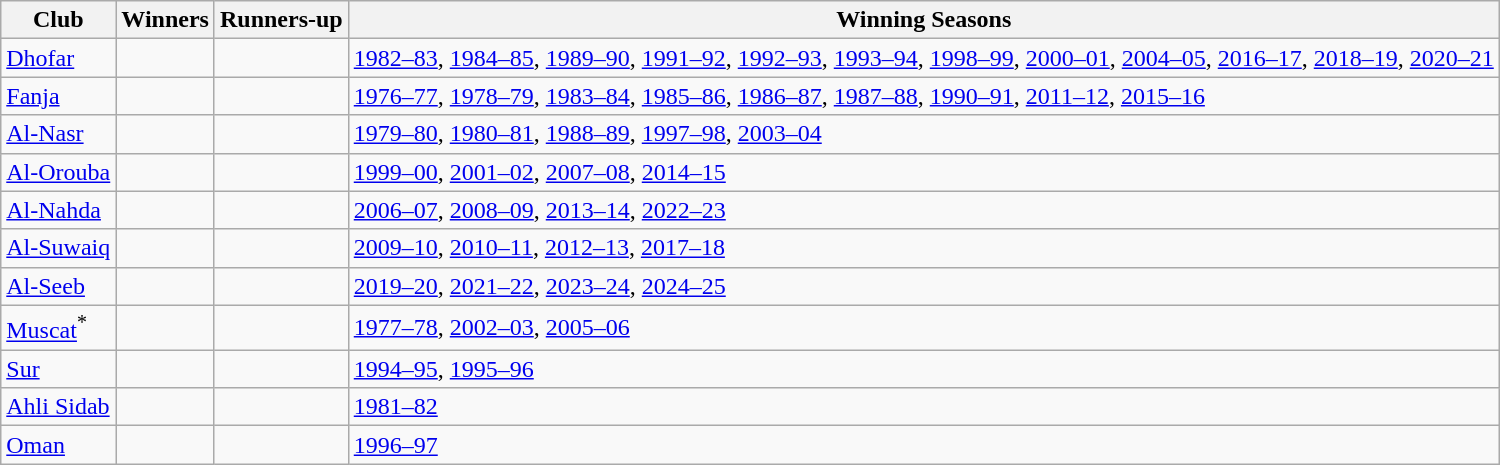<table class="wikitable">
<tr>
<th>Club</th>
<th>Winners</th>
<th>Runners-up</th>
<th>Winning Seasons</th>
</tr>
<tr>
<td><a href='#'>Dhofar</a></td>
<td></td>
<td></td>
<td><a href='#'>1982–83</a>, <a href='#'>1984–85</a>, <a href='#'>1989–90</a>, <a href='#'>1991–92</a>, <a href='#'>1992–93</a>, <a href='#'>1993–94</a>, <a href='#'>1998–99</a>, <a href='#'>2000–01</a>, <a href='#'>2004–05</a>, <a href='#'>2016–17</a>, <a href='#'>2018–19</a>, <a href='#'>2020–21</a></td>
</tr>
<tr>
<td><a href='#'>Fanja</a></td>
<td></td>
<td></td>
<td><a href='#'>1976–77</a>, <a href='#'>1978–79</a>, <a href='#'>1983–84</a>, <a href='#'>1985–86</a>, <a href='#'>1986–87</a>, <a href='#'>1987–88</a>, <a href='#'>1990–91</a>, <a href='#'>2011–12</a>, <a href='#'>2015–16</a></td>
</tr>
<tr>
<td><a href='#'>Al-Nasr</a></td>
<td></td>
<td></td>
<td><a href='#'>1979–80</a>, <a href='#'>1980–81</a>, <a href='#'>1988–89</a>, <a href='#'>1997–98</a>, <a href='#'>2003–04</a></td>
</tr>
<tr>
<td><a href='#'>Al-Orouba</a></td>
<td></td>
<td></td>
<td><a href='#'>1999–00</a>, <a href='#'>2001–02</a>, <a href='#'>2007–08</a>, <a href='#'>2014–15</a></td>
</tr>
<tr>
<td><a href='#'>Al-Nahda</a></td>
<td></td>
<td></td>
<td><a href='#'>2006–07</a>, <a href='#'>2008–09</a>, <a href='#'>2013–14</a>, <a href='#'>2022–23</a></td>
</tr>
<tr>
<td><a href='#'>Al-Suwaiq</a></td>
<td></td>
<td></td>
<td><a href='#'>2009–10</a>, <a href='#'>2010–11</a>, <a href='#'>2012–13</a>, <a href='#'>2017–18</a></td>
</tr>
<tr>
<td><a href='#'>Al-Seeb</a></td>
<td></td>
<td></td>
<td><a href='#'>2019–20</a>, <a href='#'>2021–22</a>, <a href='#'>2023–24</a>, <a href='#'>2024–25</a></td>
</tr>
<tr>
<td><a href='#'>Muscat</a><sup>*</sup></td>
<td></td>
<td></td>
<td><a href='#'>1977–78</a>, <a href='#'>2002–03</a>, <a href='#'>2005–06</a></td>
</tr>
<tr>
<td><a href='#'>Sur</a></td>
<td></td>
<td></td>
<td><a href='#'>1994–95</a>, <a href='#'>1995–96</a></td>
</tr>
<tr>
<td><a href='#'>Ahli Sidab</a></td>
<td></td>
<td></td>
<td><a href='#'>1981–82</a></td>
</tr>
<tr>
<td><a href='#'>Oman</a></td>
<td></td>
<td></td>
<td><a href='#'>1996–97</a></td>
</tr>
</table>
